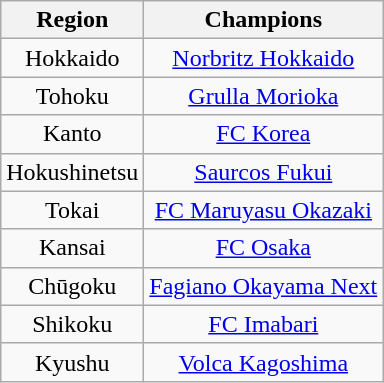<table class="wikitable" style="text-align:center;">
<tr>
<th>Region</th>
<th>Champions</th>
</tr>
<tr>
<td>Hokkaido</td>
<td><a href='#'>Norbritz Hokkaido</a></td>
</tr>
<tr>
<td>Tohoku</td>
<td><a href='#'>Grulla Morioka</a></td>
</tr>
<tr>
<td>Kanto</td>
<td><a href='#'>FC Korea</a></td>
</tr>
<tr>
<td>Hokushinetsu</td>
<td><a href='#'>Saurcos Fukui</a></td>
</tr>
<tr>
<td>Tokai</td>
<td><a href='#'>FC Maruyasu Okazaki</a></td>
</tr>
<tr>
<td>Kansai</td>
<td><a href='#'>FC Osaka</a></td>
</tr>
<tr>
<td>Chūgoku</td>
<td><a href='#'>Fagiano Okayama Next</a></td>
</tr>
<tr>
<td>Shikoku</td>
<td><a href='#'>FC Imabari</a></td>
</tr>
<tr>
<td>Kyushu</td>
<td><a href='#'>Volca Kagoshima</a></td>
</tr>
</table>
